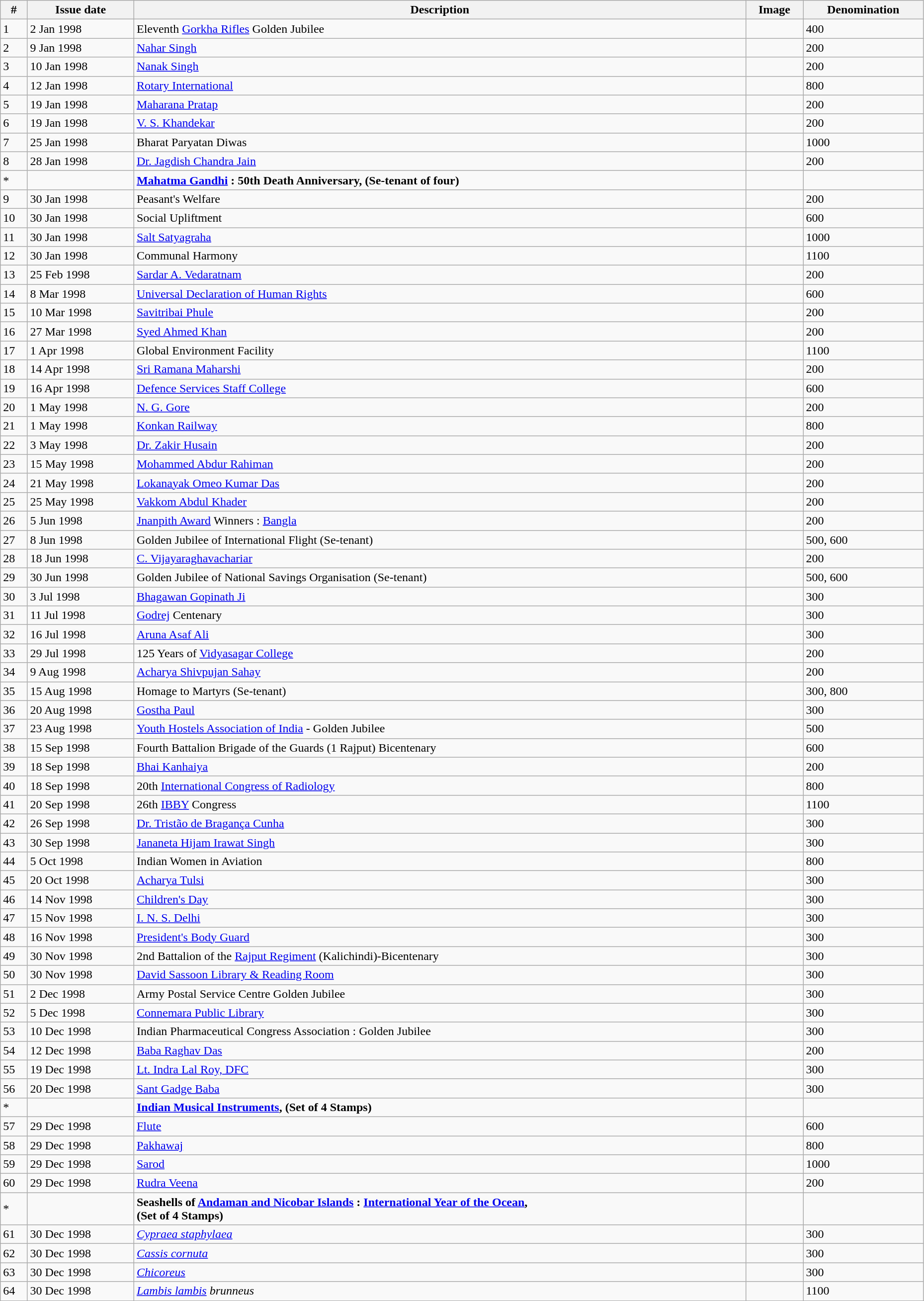<table class="wikitable" style="text-align:justify" width="98%">
<tr>
<th>#</th>
<th>Issue date</th>
<th>Description</th>
<th>Image</th>
<th>Denomination</th>
</tr>
<tr>
<td>1</td>
<td>2 Jan 1998</td>
<td>Eleventh <a href='#'>Gorkha Rifles</a> Golden Jubilee</td>
<td></td>
<td>400</td>
</tr>
<tr>
<td>2</td>
<td>9 Jan 1998</td>
<td><a href='#'>Nahar Singh</a></td>
<td></td>
<td>200</td>
</tr>
<tr>
<td>3</td>
<td>10 Jan 1998</td>
<td><a href='#'>Nanak Singh</a></td>
<td></td>
<td>200</td>
</tr>
<tr>
<td>4</td>
<td>12 Jan 1998</td>
<td><a href='#'>Rotary International</a></td>
<td></td>
<td>800</td>
</tr>
<tr>
<td>5</td>
<td>19 Jan 1998</td>
<td><a href='#'>Maharana Pratap</a></td>
<td></td>
<td>200</td>
</tr>
<tr>
<td>6</td>
<td>19 Jan 1998</td>
<td><a href='#'>V. S. Khandekar</a></td>
<td></td>
<td>200</td>
</tr>
<tr>
<td>7</td>
<td>25 Jan 1998</td>
<td>Bharat Paryatan Diwas</td>
<td></td>
<td>1000</td>
</tr>
<tr>
<td>8</td>
<td>28 Jan 1998</td>
<td><a href='#'>Dr. Jagdish Chandra Jain</a></td>
<td></td>
<td>200</td>
</tr>
<tr>
<td>*</td>
<td></td>
<td><strong><a href='#'>Mahatma Gandhi</a> : 50th Death Anniversary, (Se-tenant of four)</strong></td>
<td></td>
<td></td>
</tr>
<tr>
<td>9</td>
<td>30 Jan 1998</td>
<td>Peasant's Welfare</td>
<td></td>
<td>200</td>
</tr>
<tr>
<td>10</td>
<td>30 Jan 1998</td>
<td>Social Upliftment</td>
<td></td>
<td>600</td>
</tr>
<tr>
<td>11</td>
<td>30 Jan 1998</td>
<td><a href='#'>Salt Satyagraha</a></td>
<td></td>
<td>1000</td>
</tr>
<tr>
<td>12</td>
<td>30 Jan 1998</td>
<td>Communal Harmony</td>
<td></td>
<td>1100</td>
</tr>
<tr>
<td>13</td>
<td>25 Feb 1998</td>
<td><a href='#'>Sardar A. Vedaratnam</a></td>
<td></td>
<td>200</td>
</tr>
<tr>
<td>14</td>
<td>8 Mar 1998</td>
<td><a href='#'>Universal Declaration of Human Rights</a></td>
<td></td>
<td>600</td>
</tr>
<tr>
<td>15</td>
<td>10 Mar 1998</td>
<td><a href='#'>Savitribai Phule</a></td>
<td></td>
<td>200</td>
</tr>
<tr>
<td>16</td>
<td>27 Mar 1998</td>
<td><a href='#'>Syed Ahmed Khan</a></td>
<td></td>
<td>200</td>
</tr>
<tr>
<td>17</td>
<td>1 Apr 1998</td>
<td>Global Environment Facility</td>
<td></td>
<td>1100</td>
</tr>
<tr>
<td>18</td>
<td>14 Apr 1998</td>
<td><a href='#'>Sri Ramana Maharshi</a></td>
<td></td>
<td>200</td>
</tr>
<tr>
<td>19</td>
<td>16 Apr 1998</td>
<td><a href='#'>Defence Services Staff College</a></td>
<td></td>
<td>600</td>
</tr>
<tr>
<td>20</td>
<td>1 May 1998</td>
<td><a href='#'>N. G. Gore</a></td>
<td></td>
<td>200</td>
</tr>
<tr>
<td>21</td>
<td>1 May 1998</td>
<td><a href='#'>Konkan Railway</a></td>
<td></td>
<td>800</td>
</tr>
<tr>
<td>22</td>
<td>3 May 1998</td>
<td><a href='#'>Dr. Zakir Husain</a></td>
<td></td>
<td>200</td>
</tr>
<tr>
<td>23</td>
<td>15 May 1998</td>
<td><a href='#'>Mohammed Abdur Rahiman</a></td>
<td></td>
<td>200</td>
</tr>
<tr>
<td>24</td>
<td>21 May 1998</td>
<td><a href='#'>Lokanayak Omeo Kumar Das</a></td>
<td></td>
<td>200</td>
</tr>
<tr>
<td>25</td>
<td>25 May 1998</td>
<td><a href='#'>Vakkom Abdul Khader</a></td>
<td></td>
<td>200</td>
</tr>
<tr>
<td>26</td>
<td>5 Jun 1998</td>
<td><a href='#'>Jnanpith Award</a> Winners : <a href='#'>Bangla</a></td>
<td></td>
<td>200</td>
</tr>
<tr>
<td>27</td>
<td>8 Jun 1998</td>
<td>Golden Jubilee of International Flight (Se-tenant)</td>
<td></td>
<td>500, 600</td>
</tr>
<tr>
<td>28</td>
<td>18 Jun 1998</td>
<td><a href='#'>C. Vijayaraghavachariar</a></td>
<td></td>
<td>200</td>
</tr>
<tr>
<td>29</td>
<td>30 Jun 1998</td>
<td>Golden Jubilee of National Savings Organisation (Se-tenant)</td>
<td></td>
<td>500, 600</td>
</tr>
<tr>
<td>30</td>
<td>3 Jul 1998</td>
<td><a href='#'>Bhagawan Gopinath Ji</a></td>
<td></td>
<td>300</td>
</tr>
<tr>
<td>31</td>
<td>11 Jul 1998</td>
<td><a href='#'>Godrej</a> Centenary</td>
<td></td>
<td>300</td>
</tr>
<tr>
<td>32</td>
<td>16 Jul 1998</td>
<td><a href='#'>Aruna Asaf Ali</a></td>
<td></td>
<td>300</td>
</tr>
<tr>
<td>33</td>
<td>29 Jul 1998</td>
<td>125 Years of <a href='#'>Vidyasagar College</a></td>
<td></td>
<td>200</td>
</tr>
<tr>
<td>34</td>
<td>9 Aug 1998</td>
<td><a href='#'>Acharya Shivpujan Sahay</a></td>
<td></td>
<td>200</td>
</tr>
<tr>
<td>35</td>
<td>15 Aug 1998</td>
<td>Homage to Martyrs (Se-tenant)</td>
<td></td>
<td>300, 800</td>
</tr>
<tr>
<td>36</td>
<td>20 Aug 1998</td>
<td><a href='#'>Gostha Paul</a></td>
<td></td>
<td>300</td>
</tr>
<tr>
<td>37</td>
<td>23 Aug 1998</td>
<td><a href='#'>Youth Hostels Association of India</a> - Golden Jubilee</td>
<td></td>
<td>500</td>
</tr>
<tr>
<td>38</td>
<td>15 Sep 1998</td>
<td>Fourth Battalion Brigade of the Guards (1 Rajput) Bicentenary</td>
<td></td>
<td>600</td>
</tr>
<tr>
<td>39</td>
<td>18 Sep 1998</td>
<td><a href='#'>Bhai Kanhaiya</a></td>
<td></td>
<td>200</td>
</tr>
<tr>
<td>40</td>
<td>18 Sep 1998</td>
<td>20th <a href='#'>International Congress of Radiology</a></td>
<td></td>
<td>800</td>
</tr>
<tr>
<td>41</td>
<td>20 Sep 1998</td>
<td>26th <a href='#'>IBBY</a> Congress</td>
<td></td>
<td>1100</td>
</tr>
<tr>
<td>42</td>
<td>26 Sep 1998</td>
<td><a href='#'>Dr. Tristão de Bragança Cunha</a></td>
<td></td>
<td>300</td>
</tr>
<tr>
<td>43</td>
<td>30 Sep 1998</td>
<td><a href='#'>Jananeta Hijam Irawat Singh</a></td>
<td></td>
<td>300</td>
</tr>
<tr>
<td>44</td>
<td>5 Oct 1998</td>
<td>Indian Women in Aviation</td>
<td></td>
<td>800</td>
</tr>
<tr>
<td>45</td>
<td>20 Oct 1998</td>
<td><a href='#'>Acharya Tulsi</a></td>
<td></td>
<td>300</td>
</tr>
<tr>
<td>46</td>
<td>14 Nov 1998</td>
<td><a href='#'>Children's Day</a></td>
<td></td>
<td>300</td>
</tr>
<tr>
<td>47</td>
<td>15 Nov 1998</td>
<td><a href='#'>I. N. S. Delhi</a></td>
<td></td>
<td>300</td>
</tr>
<tr>
<td>48</td>
<td>16 Nov 1998</td>
<td><a href='#'>President's Body Guard</a></td>
<td></td>
<td>300</td>
</tr>
<tr>
<td>49</td>
<td>30 Nov 1998</td>
<td>2nd Battalion of the <a href='#'>Rajput Regiment</a> (Kalichindi)-Bicentenary</td>
<td></td>
<td>300</td>
</tr>
<tr>
<td>50</td>
<td>30 Nov 1998</td>
<td><a href='#'>David Sassoon Library & Reading Room</a></td>
<td></td>
<td>300</td>
</tr>
<tr>
<td>51</td>
<td>2 Dec 1998</td>
<td>Army Postal Service Centre Golden Jubilee</td>
<td></td>
<td>300</td>
</tr>
<tr>
<td>52</td>
<td>5 Dec 1998</td>
<td><a href='#'>Connemara Public Library</a></td>
<td></td>
<td>300</td>
</tr>
<tr>
<td>53</td>
<td>10 Dec 1998</td>
<td>Indian Pharmaceutical Congress Association : Golden Jubilee</td>
<td></td>
<td>300</td>
</tr>
<tr>
<td>54</td>
<td>12 Dec 1998</td>
<td><a href='#'>Baba Raghav Das</a></td>
<td></td>
<td>200</td>
</tr>
<tr>
<td>55</td>
<td>19 Dec 1998</td>
<td><a href='#'>Lt. Indra Lal Roy, DFC</a></td>
<td></td>
<td>300</td>
</tr>
<tr>
<td>56</td>
<td>20 Dec 1998</td>
<td><a href='#'>Sant Gadge Baba</a></td>
<td></td>
<td>300</td>
</tr>
<tr>
<td>*</td>
<td></td>
<td><strong><a href='#'>Indian Musical Instruments</a>, (Set of 4 Stamps)</strong></td>
<td></td>
<td></td>
</tr>
<tr>
<td>57</td>
<td>29 Dec 1998</td>
<td><a href='#'>Flute</a></td>
<td></td>
<td>600</td>
</tr>
<tr>
<td>58</td>
<td>29 Dec 1998</td>
<td><a href='#'>Pakhawaj</a></td>
<td></td>
<td>800</td>
</tr>
<tr>
<td>59</td>
<td>29 Dec 1998</td>
<td><a href='#'>Sarod</a></td>
<td></td>
<td>1000</td>
</tr>
<tr>
<td>60</td>
<td>29 Dec 1998</td>
<td><a href='#'>Rudra Veena</a></td>
<td></td>
<td>200</td>
</tr>
<tr>
<td>*</td>
<td></td>
<td><strong>Seashells of <a href='#'>Andaman and Nicobar Islands</a> : <a href='#'>International Year of the Ocean</a>,<br>(Set of 4 Stamps)</strong></td>
<td></td>
<td></td>
</tr>
<tr>
<td>61</td>
<td>30 Dec 1998</td>
<td><em><a href='#'>Cypraea staphylaea</a></em></td>
<td></td>
<td>300</td>
</tr>
<tr>
<td>62</td>
<td>30 Dec 1998</td>
<td><em><a href='#'>Cassis cornuta</a></em></td>
<td></td>
<td>300</td>
</tr>
<tr>
<td>63</td>
<td>30 Dec 1998</td>
<td><em><a href='#'>Chicoreus</a></em></td>
<td></td>
<td>300</td>
</tr>
<tr>
<td>64</td>
<td>30 Dec 1998</td>
<td><em><a href='#'>Lambis lambis</a> brunneus</em></td>
<td></td>
<td>1100</td>
</tr>
<tr>
</tr>
</table>
